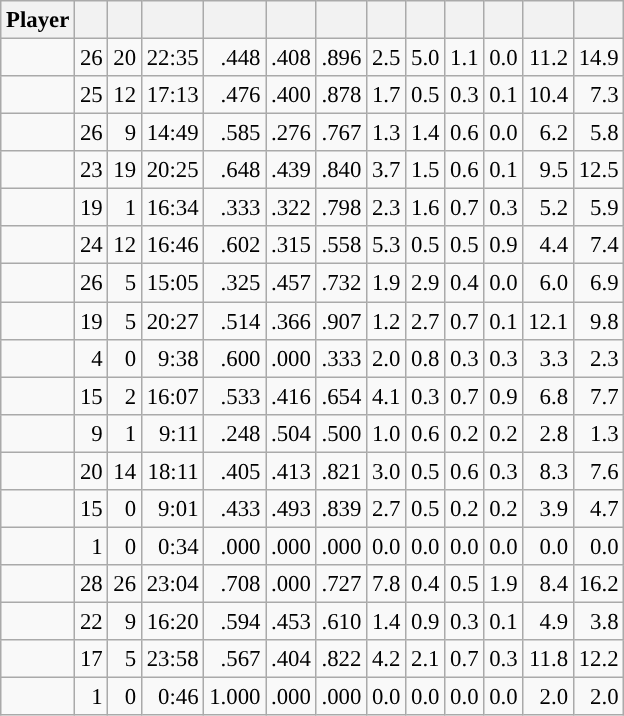<table class="wikitable sortable" style="font-size:95%; text-align:right;">
<tr>
<th>Player</th>
<th></th>
<th></th>
<th></th>
<th></th>
<th></th>
<th></th>
<th></th>
<th></th>
<th></th>
<th></th>
<th></th>
<th></th>
</tr>
<tr>
<td></td>
<td>26</td>
<td>20</td>
<td>22:35</td>
<td>.448</td>
<td>.408</td>
<td>.896</td>
<td>2.5</td>
<td>5.0</td>
<td>1.1</td>
<td>0.0</td>
<td>11.2</td>
<td>14.9</td>
</tr>
<tr>
<td></td>
<td>25</td>
<td>12</td>
<td>17:13</td>
<td>.476</td>
<td>.400</td>
<td>.878</td>
<td>1.7</td>
<td>0.5</td>
<td>0.3</td>
<td>0.1</td>
<td>10.4</td>
<td>7.3</td>
</tr>
<tr>
<td></td>
<td>26</td>
<td>9</td>
<td>14:49</td>
<td>.585</td>
<td>.276</td>
<td>.767</td>
<td>1.3</td>
<td>1.4</td>
<td>0.6</td>
<td>0.0</td>
<td>6.2</td>
<td>5.8</td>
</tr>
<tr>
<td></td>
<td>23</td>
<td>19</td>
<td>20:25</td>
<td>.648</td>
<td>.439</td>
<td>.840</td>
<td>3.7</td>
<td>1.5</td>
<td>0.6</td>
<td>0.1</td>
<td>9.5</td>
<td>12.5</td>
</tr>
<tr>
<td></td>
<td>19</td>
<td>1</td>
<td>16:34</td>
<td>.333</td>
<td>.322</td>
<td>.798</td>
<td>2.3</td>
<td>1.6</td>
<td>0.7</td>
<td>0.3</td>
<td>5.2</td>
<td>5.9</td>
</tr>
<tr>
<td></td>
<td>24</td>
<td>12</td>
<td>16:46</td>
<td>.602</td>
<td>.315</td>
<td>.558</td>
<td>5.3</td>
<td>0.5</td>
<td>0.5</td>
<td>0.9</td>
<td>4.4</td>
<td>7.4</td>
</tr>
<tr>
<td></td>
<td>26</td>
<td>5</td>
<td>15:05</td>
<td>.325</td>
<td>.457</td>
<td>.732</td>
<td>1.9</td>
<td>2.9</td>
<td>0.4</td>
<td>0.0</td>
<td>6.0</td>
<td>6.9</td>
</tr>
<tr>
<td></td>
<td>19</td>
<td>5</td>
<td>20:27</td>
<td>.514</td>
<td>.366</td>
<td>.907</td>
<td>1.2</td>
<td>2.7</td>
<td>0.7</td>
<td>0.1</td>
<td>12.1</td>
<td>9.8</td>
</tr>
<tr>
<td></td>
<td>4</td>
<td>0</td>
<td>9:38</td>
<td>.600</td>
<td>.000</td>
<td>.333</td>
<td>2.0</td>
<td>0.8</td>
<td>0.3</td>
<td>0.3</td>
<td>3.3</td>
<td>2.3</td>
</tr>
<tr>
<td></td>
<td>15</td>
<td>2</td>
<td>16:07</td>
<td>.533</td>
<td>.416</td>
<td>.654</td>
<td>4.1</td>
<td>0.3</td>
<td>0.7</td>
<td>0.9</td>
<td>6.8</td>
<td>7.7</td>
</tr>
<tr>
<td></td>
<td>9</td>
<td>1</td>
<td>9:11</td>
<td>.248</td>
<td>.504</td>
<td>.500</td>
<td>1.0</td>
<td>0.6</td>
<td>0.2</td>
<td>0.2</td>
<td>2.8</td>
<td>1.3</td>
</tr>
<tr>
<td></td>
<td>20</td>
<td>14</td>
<td>18:11</td>
<td>.405</td>
<td>.413</td>
<td>.821</td>
<td>3.0</td>
<td>0.5</td>
<td>0.6</td>
<td>0.3</td>
<td>8.3</td>
<td>7.6</td>
</tr>
<tr>
<td></td>
<td>15</td>
<td>0</td>
<td>9:01</td>
<td>.433</td>
<td>.493</td>
<td>.839</td>
<td>2.7</td>
<td>0.5</td>
<td>0.2</td>
<td>0.2</td>
<td>3.9</td>
<td>4.7</td>
</tr>
<tr>
<td></td>
<td>1</td>
<td>0</td>
<td>0:34</td>
<td>.000</td>
<td>.000</td>
<td>.000</td>
<td>0.0</td>
<td>0.0</td>
<td>0.0</td>
<td>0.0</td>
<td>0.0</td>
<td>0.0</td>
</tr>
<tr>
<td></td>
<td>28</td>
<td>26</td>
<td>23:04</td>
<td>.708</td>
<td>.000</td>
<td>.727</td>
<td>7.8</td>
<td>0.4</td>
<td>0.5</td>
<td>1.9</td>
<td>8.4</td>
<td>16.2</td>
</tr>
<tr>
<td></td>
<td>22</td>
<td>9</td>
<td>16:20</td>
<td>.594</td>
<td>.453</td>
<td>.610</td>
<td>1.4</td>
<td>0.9</td>
<td>0.3</td>
<td>0.1</td>
<td>4.9</td>
<td>3.8</td>
</tr>
<tr>
<td></td>
<td>17</td>
<td>5</td>
<td>23:58</td>
<td>.567</td>
<td>.404</td>
<td>.822</td>
<td>4.2</td>
<td>2.1</td>
<td>0.7</td>
<td>0.3</td>
<td>11.8</td>
<td>12.2</td>
</tr>
<tr>
<td></td>
<td>1</td>
<td>0</td>
<td>0:46</td>
<td>1.000</td>
<td>.000</td>
<td>.000</td>
<td>0.0</td>
<td>0.0</td>
<td>0.0</td>
<td>0.0</td>
<td>2.0</td>
<td>2.0</td>
</tr>
</table>
